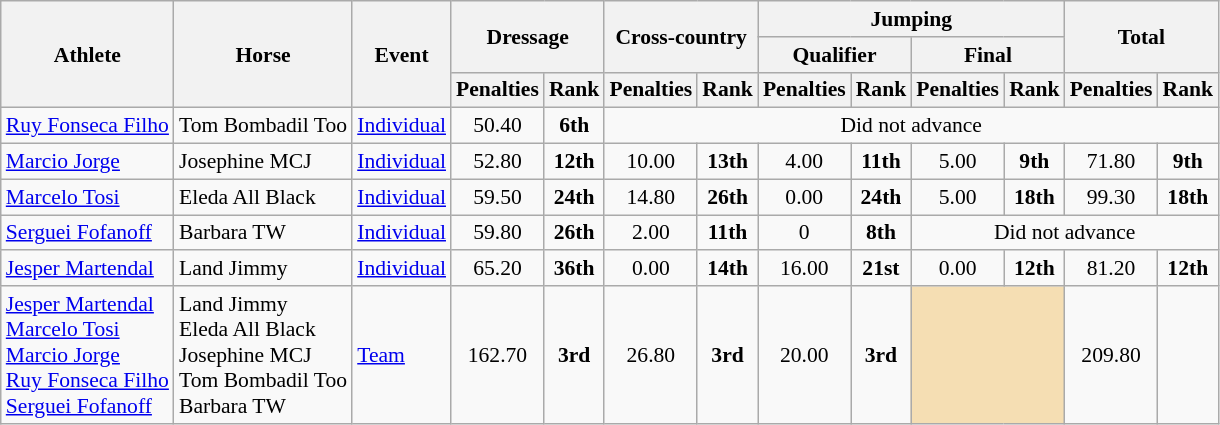<table class="wikitable" style="font-size:90%">
<tr>
<th rowspan=3>Athlete</th>
<th rowspan=3>Horse</th>
<th rowspan=3>Event</th>
<th colspan=2 rowspan=2>Dressage</th>
<th colspan=2 rowspan=2>Cross-country</th>
<th colspan=4>Jumping</th>
<th colspan=2 rowspan=2>Total</th>
</tr>
<tr>
<th colspan=2>Qualifier</th>
<th colspan=2>Final</th>
</tr>
<tr>
<th>Penalties</th>
<th>Rank</th>
<th>Penalties</th>
<th>Rank</th>
<th>Penalties</th>
<th>Rank</th>
<th>Penalties</th>
<th>Rank</th>
<th>Penalties</th>
<th>Rank</th>
</tr>
<tr>
<td><a href='#'>Ruy Fonseca Filho</a></td>
<td>Tom Bombadil Too</td>
<td><a href='#'>Individual</a></td>
<td align=center>50.40</td>
<td align=center><strong>6th</strong></td>
<td align=center colspan="8">Did not advance</td>
</tr>
<tr>
<td><a href='#'>Marcio Jorge</a></td>
<td>Josephine MCJ</td>
<td><a href='#'>Individual</a></td>
<td align=center>52.80</td>
<td align=center><strong>12th</strong></td>
<td align=center>10.00</td>
<td align=center><strong>13th</strong></td>
<td align=center>4.00</td>
<td align=center><strong>11th</strong></td>
<td align=center>5.00</td>
<td align=center><strong>9th</strong></td>
<td align=center>71.80</td>
<td align=center><strong>9th</strong></td>
</tr>
<tr>
<td><a href='#'>Marcelo Tosi</a></td>
<td>Eleda All Black</td>
<td><a href='#'>Individual</a></td>
<td align=center>59.50</td>
<td align=center><strong>24th</strong></td>
<td align=center>14.80</td>
<td align=center><strong>26th</strong></td>
<td align=center>0.00</td>
<td align=center><strong>24th</strong></td>
<td align=center>5.00</td>
<td align=center><strong>18th</strong></td>
<td align=center>99.30</td>
<td align=center><strong>18th</strong></td>
</tr>
<tr>
<td><a href='#'>Serguei Fofanoff</a></td>
<td>Barbara TW</td>
<td><a href='#'>Individual</a></td>
<td align=center>59.80</td>
<td align=center><strong>26th</strong></td>
<td align=center>2.00</td>
<td align=center><strong>11th</strong></td>
<td align=center>0</td>
<td align=center><strong>8th</strong></td>
<td align=center colspan="8">Did not advance</td>
</tr>
<tr>
<td><a href='#'>Jesper Martendal</a></td>
<td>Land Jimmy</td>
<td><a href='#'>Individual</a></td>
<td align=center>65.20</td>
<td align=center><strong>36th</strong></td>
<td align=center>0.00</td>
<td align=center><strong>14th</strong></td>
<td align=center>16.00</td>
<td align=center><strong>21st</strong></td>
<td align=center>0.00</td>
<td align=center><strong>12th</strong></td>
<td align=center>81.20</td>
<td align=center><strong>12th</strong></td>
</tr>
<tr>
<td><a href='#'>Jesper Martendal</a><br><a href='#'>Marcelo Tosi</a><br><a href='#'>Marcio Jorge</a><br><a href='#'>Ruy Fonseca Filho</a><br><a href='#'>Serguei Fofanoff</a></td>
<td>Land Jimmy<br>Eleda All Black<br>Josephine MCJ<br>Tom Bombadil Too<br>Barbara TW</td>
<td><a href='#'>Team</a></td>
<td align=center>162.70</td>
<td align=center><strong>3rd</strong></td>
<td align=center>26.80</td>
<td align=center><strong>3rd</strong></td>
<td align=center>20.00</td>
<td align=center><strong>3rd</strong></td>
<td align=center colspan=2 bgcolor=wheat></td>
<td align=center>209.80</td>
<td align=center></td>
</tr>
</table>
